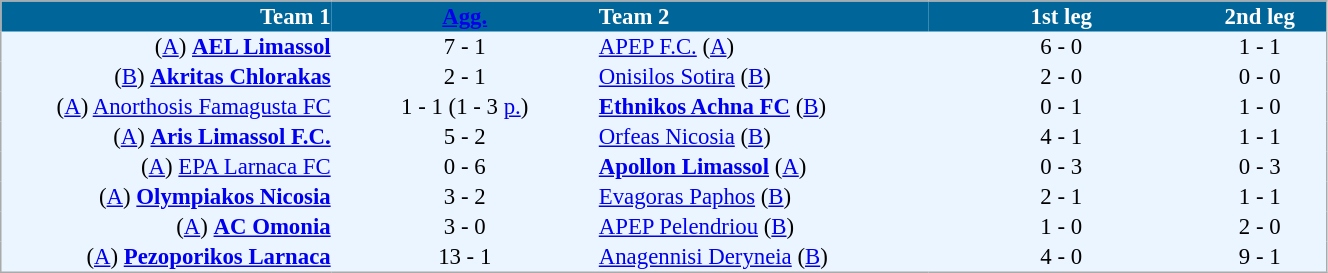<table cellspacing="0" style="background: #EBF5FF; border: 1px #aaa solid; border-collapse: collapse; font-size: 95%;" width=70%>
<tr bgcolor=#006699 style="color:white;">
<th width=25% align="right">Team 1</th>
<th width=20% align="center"><a href='#'>Agg.</a></th>
<th width=25% align="left">Team 2</th>
<th width=20% align="center">1st leg</th>
<th width=20% align="center">2nd leg</th>
</tr>
<tr>
<td align=right>(<a href='#'>A</a>) <strong><a href='#'>AEL Limassol</a></strong></td>
<td align=center>7 - 1</td>
<td align=left><a href='#'>APEP F.C.</a> (<a href='#'>A</a>)</td>
<td align=center>6 - 0</td>
<td align=center>1 - 1</td>
</tr>
<tr>
<td align=right>(<a href='#'>B</a>) <strong><a href='#'>Akritas Chlorakas</a></strong></td>
<td align=center>2 - 1</td>
<td align=left><a href='#'>Onisilos Sotira</a> (<a href='#'>B</a>)</td>
<td align=center>2 - 0</td>
<td align=center>0 - 0</td>
</tr>
<tr>
<td align=right>(<a href='#'>A</a>) <a href='#'>Anorthosis Famagusta FC</a></td>
<td align=center>1 - 1 (1 - 3 <a href='#'>p.</a>)</td>
<td align=left><strong><a href='#'>Ethnikos Achna FC</a></strong> (<a href='#'>B</a>)</td>
<td align=center>0 - 1</td>
<td align=center>1 - 0</td>
</tr>
<tr>
<td align=right>(<a href='#'>A</a>) <strong><a href='#'>Aris Limassol F.C.</a></strong></td>
<td align=center>5 - 2</td>
<td align=left><a href='#'>Orfeas Nicosia</a> (<a href='#'>B</a>)</td>
<td align=center>4 - 1</td>
<td align=center>1 - 1</td>
</tr>
<tr>
<td align=right>(<a href='#'>A</a>) <a href='#'>EPA Larnaca FC</a></td>
<td align=center>0 - 6</td>
<td align=left><strong><a href='#'>Apollon Limassol</a></strong> (<a href='#'>A</a>)</td>
<td align=center>0 - 3</td>
<td align=center>0 - 3</td>
</tr>
<tr>
<td align=right>(<a href='#'>A</a>) <strong><a href='#'>Olympiakos Nicosia</a></strong></td>
<td align=center>3 - 2</td>
<td align=left><a href='#'>Evagoras Paphos</a> (<a href='#'>B</a>)</td>
<td align=center>2 - 1</td>
<td align=center>1 - 1</td>
</tr>
<tr>
<td align=right>(<a href='#'>A</a>) <strong><a href='#'>AC Omonia</a></strong></td>
<td align=center>3 - 0</td>
<td align=left><a href='#'>APEP Pelendriou</a> (<a href='#'>B</a>)</td>
<td align=center>1 - 0</td>
<td align=center>2 - 0</td>
</tr>
<tr>
<td align=right>(<a href='#'>A</a>) <strong><a href='#'>Pezoporikos Larnaca</a></strong></td>
<td align=center>13 - 1</td>
<td align=left><a href='#'>Anagennisi Deryneia</a> (<a href='#'>B</a>)</td>
<td align=center>4 - 0</td>
<td align=center>9 - 1</td>
</tr>
<tr>
</tr>
</table>
